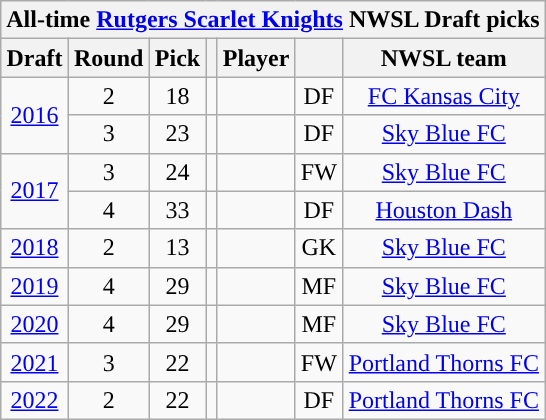<table class="wikitable sortable" style="text-align: center;">
<tr>
<th colspan="7" style="background:#">All-time <a href='#'><span>Rutgers Scarlet Knights</span></a> NWSL Draft picks</th>
</tr>
<tr>
<th scope="col">Draft</th>
<th scope="col">Round</th>
<th scope="col">Pick</th>
<th scope="col"></th>
<th scope="col">Player</th>
<th scope="col"></th>
<th scope="col">NWSL team</th>
</tr>
<tr>
<td rowspan="2"><a href='#'>2016</a></td>
<td>2</td>
<td>18</td>
<td></td>
<td></td>
<td>DF</td>
<td><a href='#'>FC Kansas City</a></td>
</tr>
<tr>
<td>3</td>
<td>23</td>
<td></td>
<td></td>
<td>DF</td>
<td><a href='#'>Sky Blue FC</a></td>
</tr>
<tr>
<td rowspan="2"><a href='#'>2017</a></td>
<td>3</td>
<td>24</td>
<td></td>
<td></td>
<td>FW</td>
<td><a href='#'>Sky Blue FC</a></td>
</tr>
<tr>
<td>4</td>
<td>33</td>
<td></td>
<td></td>
<td>DF</td>
<td><a href='#'>Houston Dash</a></td>
</tr>
<tr>
<td><a href='#'>2018</a></td>
<td>2</td>
<td>13</td>
<td></td>
<td></td>
<td>GK</td>
<td><a href='#'>Sky Blue FC</a></td>
</tr>
<tr>
<td><a href='#'>2019</a></td>
<td>4</td>
<td>29</td>
<td></td>
<td></td>
<td>MF</td>
<td><a href='#'>Sky Blue FC</a></td>
</tr>
<tr>
<td><a href='#'>2020</a></td>
<td>4</td>
<td>29</td>
<td></td>
<td></td>
<td>MF</td>
<td><a href='#'>Sky Blue FC</a></td>
</tr>
<tr>
<td><a href='#'>2021</a></td>
<td>3</td>
<td>22</td>
<td></td>
<td></td>
<td>FW</td>
<td><a href='#'>Portland Thorns FC</a></td>
</tr>
<tr>
<td><a href='#'>2022</a></td>
<td>2</td>
<td>22</td>
<td></td>
<td></td>
<td>DF</td>
<td><a href='#'>Portland Thorns FC</a></td>
</tr>
</table>
